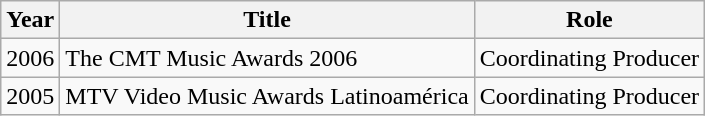<table class="wikitable">
<tr>
<th>Year</th>
<th>Title</th>
<th>Role</th>
</tr>
<tr>
<td>2006</td>
<td>The CMT Music Awards 2006</td>
<td>Coordinating Producer</td>
</tr>
<tr>
<td>2005</td>
<td>MTV Video Music Awards Latinoamérica</td>
<td>Coordinating Producer</td>
</tr>
</table>
